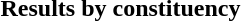<table class=" mw-collapsible mw-collapsed">
<tr>
<th width=500px>Results by constituency</th>
</tr>
<tr>
<td><br>

















































</td>
</tr>
</table>
